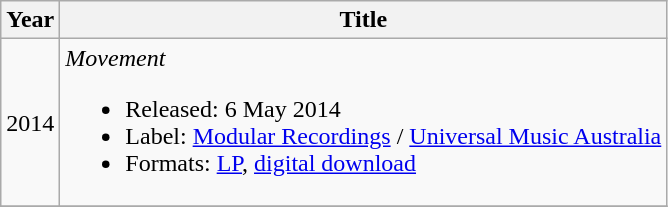<table class="wikitable">
<tr>
<th rowspan="1">Year</th>
<th rowspan="1">Title</th>
</tr>
<tr>
<td>2014</td>
<td><em>Movement</em><br><ul><li>Released: 6 May 2014</li><li>Label: <a href='#'>Modular Recordings</a> / <a href='#'>Universal Music Australia</a></li><li>Formats: <a href='#'>LP</a>, <a href='#'>digital download</a></li></ul></td>
</tr>
<tr>
</tr>
</table>
